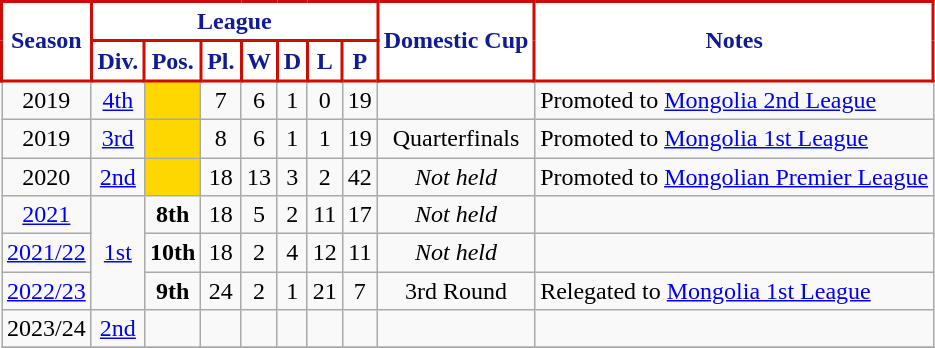<table class="wikitable">
<tr style="background:#efefef;">
<th rowspan="2" ! style="background:#FFFFFF; color:#0F1C92; border:2px solid #CF0B04; " scope="col">Season</th>
<th colspan="7" ! style="background:#FFFFFF; color:#0F1C92; border:2px solid #CF0B04; " scope="col">League</th>
<th rowspan="2" ! style="background:#FFFFFF; color:#0F1C92; border:2px solid #CF0B04; " scope="col">Domestic Cup</th>
<th rowspan="2" ! style="background:#FFFFFF; color:#0F1C92; border:2px solid #CF0B04; " scope="col">Notes</th>
</tr>
<tr>
<th style="background:#FFFFFF; color:#0F1C92; border:2px solid #CF0B04;" scope="col">Div.</th>
<th style="background:#FFFFFF; color:#0F1C92; border:2px solid #CF0B04;" scope="col">Pos.</th>
<th style="background:#FFFFFF; color:#0F1C92; border:2px solid #CF0B04;" scope="col">Pl.</th>
<th style="background:#FFFFFF; color:#0F1C92; border:2px solid #CF0B04;" scope="col">W</th>
<th style="background:#FFFFFF; color:#0F1C92; border:2px solid #CF0B04;" scope="col">D</th>
<th style="background:#FFFFFF; color:#0F1C92; border:2px solid #CF0B04;" scope="col">L</th>
<th style="background:#FFFFFF; color:#0F1C92; border:2px solid #CF0B04;" scope="col">P</th>
</tr>
<tr>
<td align=center>2019</td>
<td align=center><a href='#'>4th</a></td>
<td bgcolor="#FFD700"></td>
<td align=center>7</td>
<td align=center>6</td>
<td align=center>1</td>
<td align=center>0</td>
<td align=center>19</td>
<td align=center></td>
<td>Promoted to <a href='#'>Mongolia 2nd League</a></td>
</tr>
<tr>
<td align=center>2019</td>
<td align=center><a href='#'>3rd</a></td>
<td bgcolor="#FFD700"></td>
<td align=center>8</td>
<td align=center>6</td>
<td align=center>1</td>
<td align=center>1</td>
<td align=center>19</td>
<td align=center>Quarterfinals</td>
<td>Promoted to <a href='#'>Mongolia 1st League</a></td>
</tr>
<tr>
<td align=center>2020</td>
<td align=center><a href='#'>2nd</a></td>
<td bgcolor="#FFD700"></td>
<td align=center>18</td>
<td align=center>13</td>
<td align=center>3</td>
<td align=center>2</td>
<td align=center>42</td>
<td align=center><em>Not held</em></td>
<td>Promoted to <a href='#'>Mongolian Premier League</a></td>
</tr>
<tr>
<td align=center><a href='#'>2021</a></td>
<td rowspan=3; align=center><a href='#'>1st</a></td>
<td style="text-align:center; "><strong>8th</strong></td>
<td align=center>18</td>
<td align=center>5</td>
<td align=center>2</td>
<td align=center>11</td>
<td align=center>17</td>
<td align=center><em>Not held</em></td>
<td></td>
</tr>
<tr>
<td align=center><a href='#'>2021/22</a></td>
<td align=center><strong>10th</strong></td>
<td align=center>18</td>
<td align=center>2</td>
<td align=center>4</td>
<td align=center>12</td>
<td align=center>11</td>
<td align=center><em>Not held</em></td>
<td></td>
</tr>
<tr>
<td align=center><a href='#'>2022/23</a></td>
<td align=center><strong>9th</strong></td>
<td align=center>24</td>
<td align=center>2</td>
<td align=center>1</td>
<td align=center>21</td>
<td align=center>7</td>
<td align=center>3rd Round</td>
<td>Relegated to <a href='#'>Mongolia 1st League</a></td>
</tr>
<tr>
<td align=center>2023/24</td>
<td align=center><a href='#'>2nd</a></td>
<td align=center></td>
<td align=center></td>
<td align=center></td>
<td align=center></td>
<td align=center></td>
<td align=center></td>
<td align=center></td>
<td></td>
</tr>
<tr>
</tr>
</table>
